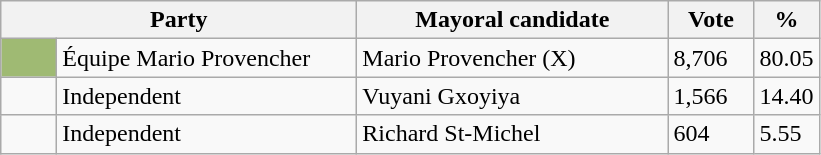<table class="wikitable">
<tr>
<th bgcolor="#DDDDFF" width="230px" colspan="2">Party</th>
<th bgcolor="#DDDDFF" width="200px">Mayoral candidate</th>
<th bgcolor="#DDDDFF" width="50px">Vote</th>
<th bgcolor="#DDDDFF" width="30px">%</th>
</tr>
<tr>
<td bgcolor=#9FBA73 width="30px"> </td>
<td>Équipe Mario Provencher</td>
<td>Mario Provencher (X)</td>
<td>8,706</td>
<td>80.05</td>
</tr>
<tr>
<td> </td>
<td>Independent</td>
<td>Vuyani Gxoyiya</td>
<td>1,566</td>
<td>14.40</td>
</tr>
<tr>
<td> </td>
<td>Independent</td>
<td>Richard St-Michel</td>
<td>604</td>
<td>5.55</td>
</tr>
</table>
